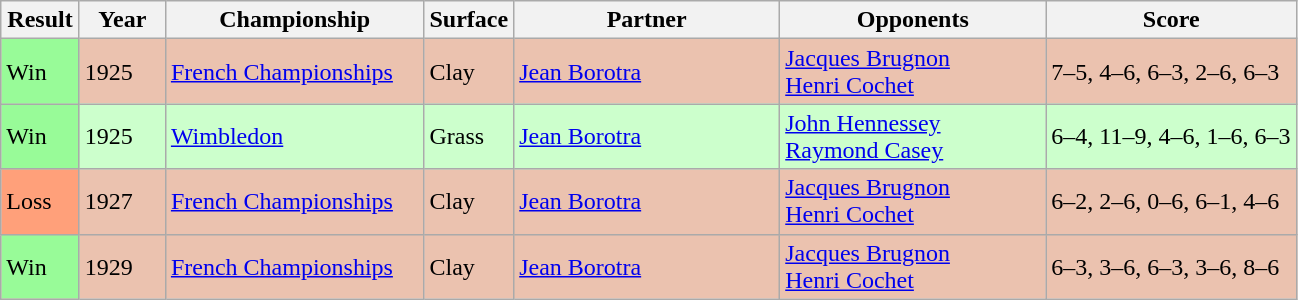<table class="sortable wikitable">
<tr>
<th style="width:45px">Result</th>
<th style="width:50px">Year</th>
<th style="width:165px">Championship</th>
<th style="width:50px">Surface</th>
<th style="width:170px">Partner</th>
<th style="width:170px">Opponents</th>
<th style="width:160px" class="unsortable">Score</th>
</tr>
<tr style="background:#ebc2af;">
<td style="background:#98fb98;">Win</td>
<td>1925</td>
<td><a href='#'>French Championships</a></td>
<td>Clay</td>
<td> <a href='#'>Jean Borotra</a></td>
<td> <a href='#'>Jacques Brugnon</a><br> <a href='#'>Henri Cochet</a></td>
<td>7–5, 4–6, 6–3, 2–6, 6–3</td>
</tr>
<tr style="background:#cfc;">
<td style="background:#98fb98;">Win</td>
<td>1925</td>
<td><a href='#'>Wimbledon</a></td>
<td>Grass</td>
<td> <a href='#'>Jean Borotra</a></td>
<td> <a href='#'>John Hennessey</a><br> <a href='#'>Raymond Casey</a></td>
<td>6–4, 11–9, 4–6, 1–6, 6–3</td>
</tr>
<tr style="background:#ebc2af;">
<td style="background:#ffa07a;">Loss</td>
<td>1927</td>
<td><a href='#'>French Championships</a></td>
<td>Clay</td>
<td> <a href='#'>Jean Borotra</a></td>
<td> <a href='#'>Jacques Brugnon</a><br> <a href='#'>Henri Cochet</a></td>
<td>6–2, 2–6, 0–6, 6–1, 4–6</td>
</tr>
<tr style="background:#ebc2af;">
<td style="background:#98fb98;">Win</td>
<td>1929</td>
<td><a href='#'>French Championships</a></td>
<td>Clay</td>
<td> <a href='#'>Jean Borotra</a></td>
<td> <a href='#'>Jacques Brugnon</a><br> <a href='#'>Henri Cochet</a></td>
<td>6–3, 3–6, 6–3, 3–6, 8–6</td>
</tr>
</table>
